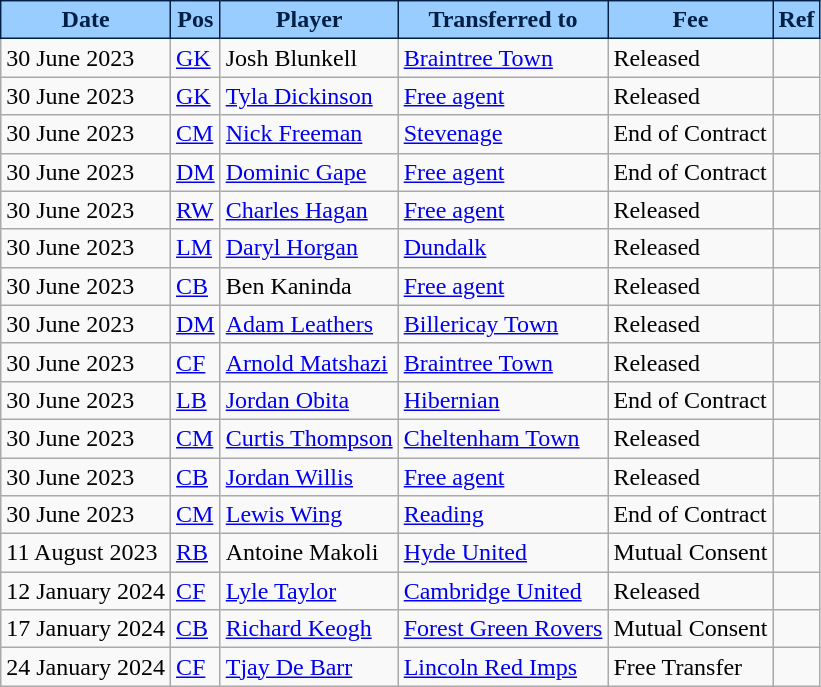<table class="wikitable plainrowheaders sortable">
<tr>
<th style="background:#99ccff; color:#001f44; border:1px solid #001f44">Date</th>
<th style="background:#99ccff; color:#001f44; border:1px solid #001f44">Pos</th>
<th style="background:#99ccff; color:#001f44; border:1px solid #001f44">Player</th>
<th style="background:#99ccff; color:#001f44; border:1px solid #001f44">Transferred to</th>
<th style="background:#99ccff; color:#001f44; border:1px solid #001f44">Fee</th>
<th style="background:#99ccff; color:#001f44; border:1px solid #001f44">Ref</th>
</tr>
<tr>
<td>30 June 2023</td>
<td><a href='#'>GK</a></td>
<td> Josh Blunkell</td>
<td> <a href='#'>Braintree Town</a></td>
<td>Released</td>
<td></td>
</tr>
<tr>
<td>30 June 2023</td>
<td><a href='#'>GK</a></td>
<td> <a href='#'>Tyla Dickinson</a></td>
<td> <a href='#'>Free agent</a></td>
<td>Released</td>
<td></td>
</tr>
<tr>
<td>30 June 2023</td>
<td><a href='#'>CM</a></td>
<td> <a href='#'>Nick Freeman</a></td>
<td> <a href='#'>Stevenage</a></td>
<td>End of Contract</td>
<td></td>
</tr>
<tr>
<td>30 June 2023</td>
<td><a href='#'>DM</a></td>
<td> <a href='#'>Dominic Gape</a></td>
<td> <a href='#'>Free agent</a></td>
<td>End of Contract</td>
<td></td>
</tr>
<tr>
<td>30 June 2023</td>
<td><a href='#'>RW</a></td>
<td> <a href='#'>Charles Hagan</a></td>
<td> <a href='#'>Free agent</a></td>
<td>Released</td>
<td></td>
</tr>
<tr>
<td>30 June 2023</td>
<td><a href='#'>LM</a></td>
<td> <a href='#'>Daryl Horgan</a></td>
<td> <a href='#'>Dundalk</a></td>
<td>Released</td>
<td></td>
</tr>
<tr>
<td>30 June 2023</td>
<td><a href='#'>CB</a></td>
<td> Ben Kaninda</td>
<td> <a href='#'>Free agent</a></td>
<td>Released</td>
<td></td>
</tr>
<tr>
<td>30 June 2023</td>
<td><a href='#'>DM</a></td>
<td> <a href='#'>Adam Leathers</a></td>
<td> <a href='#'>Billericay Town</a></td>
<td>Released</td>
<td></td>
</tr>
<tr>
<td>30 June 2023</td>
<td><a href='#'>CF</a></td>
<td> <a href='#'>Arnold Matshazi</a></td>
<td> <a href='#'>Braintree Town</a></td>
<td>Released</td>
<td></td>
</tr>
<tr>
<td>30 June 2023</td>
<td><a href='#'>LB</a></td>
<td> <a href='#'>Jordan Obita</a></td>
<td> <a href='#'>Hibernian</a></td>
<td>End of Contract</td>
<td></td>
</tr>
<tr>
<td>30 June 2023</td>
<td><a href='#'>CM</a></td>
<td> <a href='#'>Curtis Thompson</a></td>
<td> <a href='#'>Cheltenham Town</a></td>
<td>Released</td>
<td></td>
</tr>
<tr>
<td>30 June 2023</td>
<td><a href='#'>CB</a></td>
<td> <a href='#'>Jordan Willis</a></td>
<td> <a href='#'>Free agent</a></td>
<td>Released</td>
<td></td>
</tr>
<tr>
<td>30 June 2023</td>
<td><a href='#'>CM</a></td>
<td> <a href='#'>Lewis Wing</a></td>
<td> <a href='#'>Reading</a></td>
<td>End of Contract</td>
<td></td>
</tr>
<tr>
<td>11 August 2023</td>
<td><a href='#'>RB</a></td>
<td> Antoine Makoli</td>
<td> <a href='#'>Hyde United</a></td>
<td>Mutual Consent</td>
<td></td>
</tr>
<tr>
<td>12 January 2024</td>
<td><a href='#'>CF</a></td>
<td> <a href='#'>Lyle Taylor</a></td>
<td> <a href='#'>Cambridge United</a></td>
<td>Released</td>
<td></td>
</tr>
<tr>
<td>17 January 2024</td>
<td><a href='#'>CB</a></td>
<td> <a href='#'>Richard Keogh</a></td>
<td> <a href='#'>Forest Green Rovers</a></td>
<td>Mutual Consent</td>
<td></td>
</tr>
<tr>
<td>24 January 2024</td>
<td><a href='#'>CF</a></td>
<td> <a href='#'>Tjay De Barr</a></td>
<td> <a href='#'>Lincoln Red Imps</a></td>
<td>Free Transfer</td>
<td></td>
</tr>
</table>
